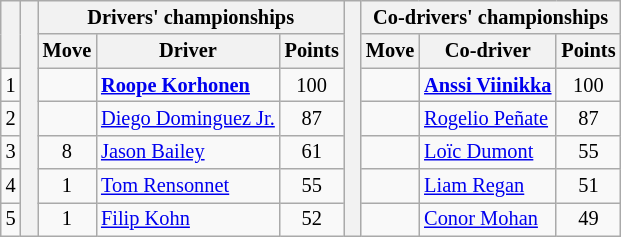<table class="wikitable" style="font-size:85%;">
<tr>
<th rowspan="2"></th>
<th rowspan="7" style="width:5px;"></th>
<th colspan="3">Drivers' championships</th>
<th rowspan="7" style="width:5px;"></th>
<th colspan="3" nowrap>Co-drivers' championships</th>
</tr>
<tr>
<th>Move</th>
<th>Driver</th>
<th>Points</th>
<th>Move</th>
<th>Co-driver</th>
<th>Points</th>
</tr>
<tr>
<td align="center">1</td>
<td align="center"></td>
<td><strong><a href='#'>Roope Korhonen</a></strong></td>
<td align="center">100</td>
<td align="center"></td>
<td><strong><a href='#'>Anssi Viinikka</a></strong></td>
<td align="center">100</td>
</tr>
<tr>
<td align="center">2</td>
<td align="center"></td>
<td><a href='#'>Diego Dominguez Jr.</a></td>
<td align="center">87</td>
<td align="center"></td>
<td><a href='#'>Rogelio Peñate</a></td>
<td align="center">87</td>
</tr>
<tr>
<td align="center">3</td>
<td align="center"> 8</td>
<td><a href='#'>Jason Bailey</a></td>
<td align="center">61</td>
<td align="center"></td>
<td><a href='#'>Loïc Dumont</a></td>
<td align="center">55</td>
</tr>
<tr>
<td align="center">4</td>
<td align="center"> 1</td>
<td><a href='#'>Tom Rensonnet</a></td>
<td align="center">55</td>
<td align="center"></td>
<td><a href='#'>Liam Regan</a></td>
<td align="center">51</td>
</tr>
<tr>
<td align="center">5</td>
<td align="center"> 1</td>
<td><a href='#'>Filip Kohn</a></td>
<td align="center">52</td>
<td align="center"></td>
<td><a href='#'>Conor Mohan</a></td>
<td align="center">49</td>
</tr>
</table>
